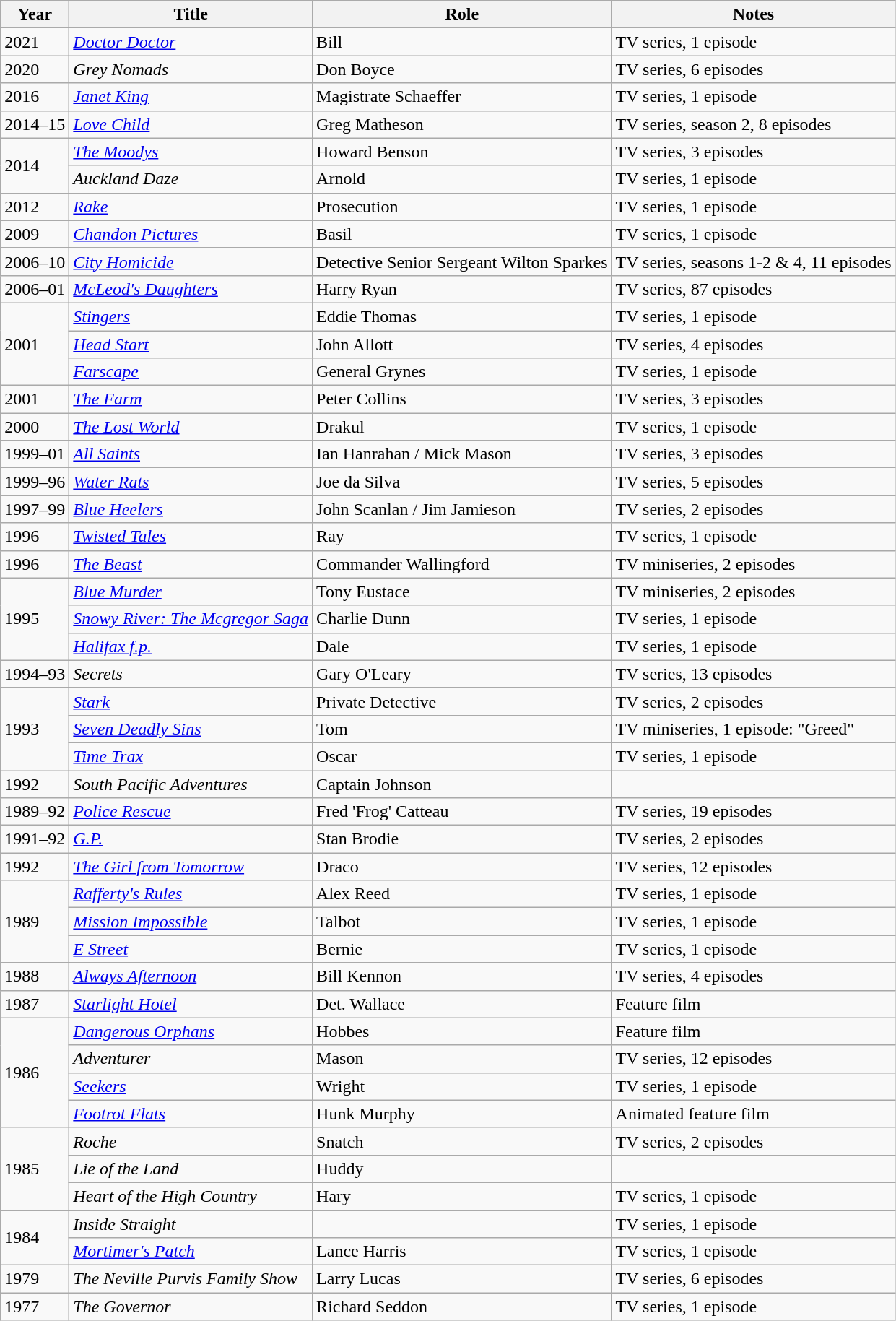<table class="wikitable">
<tr>
<th>Year</th>
<th>Title</th>
<th>Role</th>
<th>Notes</th>
</tr>
<tr>
<td>2021</td>
<td><em><a href='#'>Doctor Doctor</a></em></td>
<td>Bill</td>
<td>TV series, 1 episode</td>
</tr>
<tr>
<td>2020</td>
<td><em>Grey Nomads</em></td>
<td>Don Boyce</td>
<td>TV series, 6 episodes</td>
</tr>
<tr>
<td>2016</td>
<td><em><a href='#'>Janet King</a></em></td>
<td>Magistrate Schaeffer</td>
<td>TV series, 1 episode</td>
</tr>
<tr>
<td>2014–15</td>
<td><em><a href='#'>Love Child</a></em></td>
<td>Greg Matheson</td>
<td>TV series, season 2, 8 episodes</td>
</tr>
<tr>
<td rowspan="2">2014</td>
<td><em><a href='#'>The Moodys</a></em></td>
<td>Howard Benson</td>
<td>TV series, 3 episodes</td>
</tr>
<tr>
<td><em>Auckland Daze</em></td>
<td>Arnold</td>
<td>TV series, 1 episode</td>
</tr>
<tr>
<td>2012</td>
<td><em><a href='#'>Rake</a></em></td>
<td>Prosecution</td>
<td>TV series, 1 episode</td>
</tr>
<tr>
<td>2009</td>
<td><em><a href='#'>Chandon Pictures</a></em></td>
<td>Basil</td>
<td>TV series, 1 episode</td>
</tr>
<tr>
<td>2006–10</td>
<td><em><a href='#'>City Homicide</a></em></td>
<td>Detective Senior Sergeant Wilton Sparkes</td>
<td>TV series, seasons 1-2 & 4, 11 episodes</td>
</tr>
<tr>
<td>2006–01</td>
<td><em><a href='#'>McLeod's Daughters</a></em></td>
<td>Harry Ryan</td>
<td>TV series, 87 episodes</td>
</tr>
<tr>
<td rowspan="3">2001</td>
<td><em><a href='#'>Stingers</a></em></td>
<td>Eddie Thomas</td>
<td>TV series, 1 episode</td>
</tr>
<tr>
<td><em><a href='#'>Head Start</a></em></td>
<td>John Allott</td>
<td>TV series, 4 episodes</td>
</tr>
<tr>
<td><em><a href='#'>Farscape</a></em></td>
<td>General Grynes</td>
<td>TV series, 1 episode</td>
</tr>
<tr>
<td>2001</td>
<td><em><a href='#'>The Farm</a></em></td>
<td>Peter Collins</td>
<td>TV series, 3 episodes</td>
</tr>
<tr>
<td>2000</td>
<td><em><a href='#'>The Lost World</a></em></td>
<td>Drakul</td>
<td>TV series, 1 episode</td>
</tr>
<tr>
<td>1999–01</td>
<td><em><a href='#'>All Saints</a></em></td>
<td>Ian Hanrahan / Mick Mason</td>
<td>TV series, 3 episodes</td>
</tr>
<tr>
<td>1999–96</td>
<td><em><a href='#'>Water Rats</a></em></td>
<td>Joe da Silva</td>
<td>TV series, 5 episodes</td>
</tr>
<tr>
<td>1997–99</td>
<td><em><a href='#'>Blue Heelers</a></em></td>
<td>John Scanlan / Jim Jamieson</td>
<td>TV series, 2 episodes</td>
</tr>
<tr>
<td>1996</td>
<td><em><a href='#'>Twisted Tales</a></em></td>
<td>Ray</td>
<td>TV series, 1 episode</td>
</tr>
<tr>
<td>1996</td>
<td><em><a href='#'>The Beast</a></em></td>
<td>Commander Wallingford</td>
<td>TV miniseries, 2 episodes</td>
</tr>
<tr>
<td rowspan="3">1995</td>
<td><em><a href='#'>Blue Murder</a></em></td>
<td>Tony Eustace</td>
<td>TV miniseries, 2 episodes</td>
</tr>
<tr>
<td><em><a href='#'>Snowy River: The Mcgregor Saga</a></em></td>
<td>Charlie Dunn</td>
<td>TV series, 1 episode</td>
</tr>
<tr>
<td><em><a href='#'>Halifax f.p.</a></em></td>
<td>Dale</td>
<td>TV series, 1 episode</td>
</tr>
<tr>
<td>1994–93</td>
<td><em>Secrets</em></td>
<td>Gary O'Leary</td>
<td>TV series, 13 episodes</td>
</tr>
<tr>
<td rowspan="3">1993</td>
<td><em><a href='#'>Stark</a></em></td>
<td>Private Detective</td>
<td>TV series, 2 episodes</td>
</tr>
<tr>
<td><em><a href='#'>Seven Deadly Sins</a></em></td>
<td>Tom</td>
<td>TV miniseries, 1 episode: "Greed"</td>
</tr>
<tr>
<td><em><a href='#'>Time Trax</a></em></td>
<td>Oscar</td>
<td>TV series, 1 episode</td>
</tr>
<tr>
<td>1992</td>
<td><em>South Pacific Adventures</em></td>
<td>Captain Johnson</td>
<td></td>
</tr>
<tr>
<td>1989–92</td>
<td><em><a href='#'>Police Rescue</a></em></td>
<td>Fred 'Frog' Catteau</td>
<td>TV series, 19 episodes</td>
</tr>
<tr>
<td>1991–92</td>
<td><em><a href='#'>G.P.</a></em></td>
<td>Stan Brodie</td>
<td>TV series, 2 episodes</td>
</tr>
<tr>
<td>1992</td>
<td><em><a href='#'>The Girl from Tomorrow</a></em></td>
<td>Draco</td>
<td>TV series, 12 episodes</td>
</tr>
<tr>
<td rowspan="3">1989</td>
<td><em><a href='#'>Rafferty's Rules</a></em></td>
<td>Alex Reed</td>
<td>TV series, 1 episode</td>
</tr>
<tr>
<td><em><a href='#'>Mission Impossible</a></em></td>
<td>Talbot</td>
<td>TV series, 1 episode</td>
</tr>
<tr>
<td><em><a href='#'>E Street</a></em></td>
<td>Bernie</td>
<td>TV series, 1 episode</td>
</tr>
<tr>
<td>1988</td>
<td><em><a href='#'>Always Afternoon</a></em></td>
<td>Bill Kennon</td>
<td>TV series, 4 episodes</td>
</tr>
<tr>
<td>1987</td>
<td><em><a href='#'>Starlight Hotel</a></em></td>
<td>Det. Wallace</td>
<td>Feature film</td>
</tr>
<tr>
<td rowspan="4">1986</td>
<td><em><a href='#'>Dangerous Orphans</a></em></td>
<td>Hobbes</td>
<td>Feature film</td>
</tr>
<tr>
<td><em>Adventurer</em></td>
<td>Mason</td>
<td>TV series, 12 episodes</td>
</tr>
<tr>
<td><em><a href='#'>Seekers</a></em></td>
<td>Wright</td>
<td>TV series, 1 episode</td>
</tr>
<tr>
<td><em><a href='#'>Footrot Flats</a></em></td>
<td>Hunk Murphy</td>
<td>Animated feature film</td>
</tr>
<tr>
<td rowspan="3">1985</td>
<td><em>Roche</em></td>
<td>Snatch</td>
<td>TV series, 2 episodes</td>
</tr>
<tr>
<td><em>Lie of the Land</em></td>
<td>Huddy</td>
<td></td>
</tr>
<tr>
<td><em>Heart of the High Country</em></td>
<td>Hary</td>
<td>TV series, 1 episode</td>
</tr>
<tr>
<td rowspan="2">1984</td>
<td><em>Inside Straight</em></td>
<td></td>
<td>TV series, 1 episode</td>
</tr>
<tr>
<td><em><a href='#'>Mortimer's Patch</a></em></td>
<td>Lance Harris</td>
<td>TV series, 1 episode</td>
</tr>
<tr>
<td>1979</td>
<td><em>The Neville Purvis Family Show</em></td>
<td>Larry Lucas</td>
<td>TV series, 6 episodes</td>
</tr>
<tr>
<td>1977</td>
<td><em>The Governor</td>
<td>Richard Seddon</td>
<td>TV series, 1 episode</td>
</tr>
</table>
